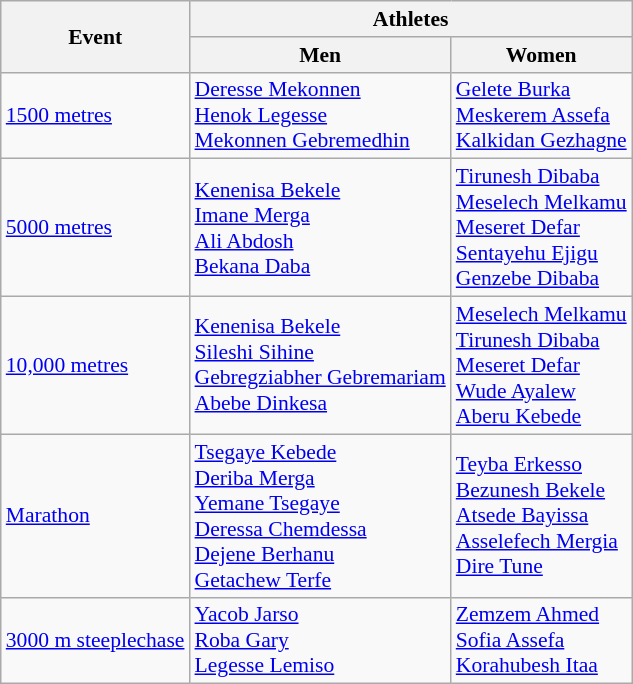<table class=wikitable style="font-size:90%">
<tr>
<th rowspan=2>Event</th>
<th colspan=2>Athletes</th>
</tr>
<tr>
<th>Men</th>
<th>Women</th>
</tr>
<tr>
<td><a href='#'>1500 metres</a></td>
<td><a href='#'>Deresse Mekonnen</a><br><a href='#'>Henok Legesse</a><br><a href='#'>Mekonnen Gebremedhin</a></td>
<td><a href='#'>Gelete Burka</a><br><a href='#'>Meskerem Assefa</a><br><a href='#'>Kalkidan Gezhagne</a></td>
</tr>
<tr>
<td><a href='#'>5000 metres</a></td>
<td><a href='#'>Kenenisa Bekele</a><br><a href='#'>Imane Merga</a><br><a href='#'>Ali Abdosh</a><br><a href='#'>Bekana Daba</a></td>
<td><a href='#'>Tirunesh Dibaba</a><br><a href='#'>Meselech Melkamu</a><br><a href='#'>Meseret Defar</a><br><a href='#'>Sentayehu Ejigu</a><br><a href='#'>Genzebe Dibaba</a></td>
</tr>
<tr>
<td><a href='#'>10,000 metres</a></td>
<td><a href='#'>Kenenisa Bekele</a><br><a href='#'>Sileshi Sihine</a><br><a href='#'>Gebregziabher Gebremariam</a><br><a href='#'>Abebe Dinkesa</a></td>
<td><a href='#'>Meselech Melkamu</a><br><a href='#'>Tirunesh Dibaba</a><br><a href='#'>Meseret Defar</a><br><a href='#'>Wude Ayalew</a><br><a href='#'>Aberu Kebede</a></td>
</tr>
<tr>
<td><a href='#'>Marathon</a></td>
<td><a href='#'>Tsegaye Kebede</a><br><a href='#'>Deriba Merga</a><br><a href='#'>Yemane Tsegaye</a><br><a href='#'>Deressa Chemdessa</a><br><a href='#'>Dejene Berhanu</a><br><a href='#'>Getachew Terfe</a></td>
<td><a href='#'>Teyba Erkesso</a><br><a href='#'>Bezunesh Bekele</a><br><a href='#'>Atsede Bayissa</a><br><a href='#'>Asselefech Mergia</a><br><a href='#'>Dire Tune</a></td>
</tr>
<tr>
<td><a href='#'>3000 m steeplechase</a></td>
<td><a href='#'>Yacob Jarso</a><br><a href='#'>Roba Gary</a><br><a href='#'>Legesse Lemiso</a></td>
<td><a href='#'>Zemzem Ahmed</a><br><a href='#'>Sofia Assefa</a><br><a href='#'>Korahubesh Itaa</a></td>
</tr>
</table>
